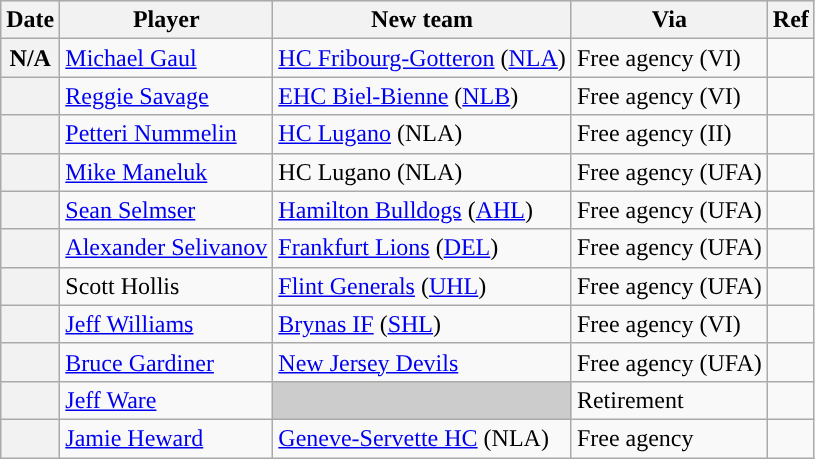<table class="wikitable plainrowheaders">
<tr style="background:#ddd; text-align:center;">
<th>Date</th>
<th>Player</th>
<th>New team</th>
<th>Via</th>
<th>Ref</th>
</tr>
<tr>
<th scope="row">N/A</th>
<td><a href='#'>Michael Gaul</a></td>
<td><a href='#'>HC Fribourg-Gotteron</a> (<a href='#'>NLA</a>)</td>
<td>Free agency (VI)</td>
<td></td>
</tr>
<tr>
<th scope="row"></th>
<td><a href='#'>Reggie Savage</a></td>
<td><a href='#'>EHC Biel-Bienne</a> (<a href='#'>NLB</a>)</td>
<td>Free agency (VI)</td>
<td></td>
</tr>
<tr>
<th scope="row"></th>
<td><a href='#'>Petteri Nummelin</a></td>
<td><a href='#'>HC Lugano</a> (NLA)</td>
<td>Free agency (II)</td>
<td></td>
</tr>
<tr>
<th scope="row"></th>
<td><a href='#'>Mike Maneluk</a></td>
<td>HC Lugano (NLA)</td>
<td>Free agency (UFA)</td>
<td></td>
</tr>
<tr>
<th scope="row"></th>
<td><a href='#'>Sean Selmser</a></td>
<td><a href='#'>Hamilton Bulldogs</a> (<a href='#'>AHL</a>)</td>
<td>Free agency (UFA)</td>
<td></td>
</tr>
<tr>
<th scope="row"></th>
<td><a href='#'>Alexander Selivanov</a></td>
<td><a href='#'>Frankfurt Lions</a> (<a href='#'>DEL</a>)</td>
<td>Free agency (UFA)</td>
<td></td>
</tr>
<tr>
<th scope="row"></th>
<td>Scott Hollis</td>
<td><a href='#'>Flint Generals</a> (<a href='#'>UHL</a>)</td>
<td>Free agency (UFA)</td>
<td></td>
</tr>
<tr>
<th scope="row"></th>
<td><a href='#'>Jeff Williams</a></td>
<td><a href='#'>Brynas IF</a> (<a href='#'>SHL</a>)</td>
<td>Free agency (VI)</td>
<td></td>
</tr>
<tr>
<th scope="row"></th>
<td><a href='#'>Bruce Gardiner</a></td>
<td><a href='#'>New Jersey Devils</a></td>
<td>Free agency (UFA)</td>
<td></td>
</tr>
<tr>
<th scope="row"></th>
<td><a href='#'>Jeff Ware</a></td>
<td style="background:#ccc"></td>
<td>Retirement</td>
<td></td>
</tr>
<tr>
<th scope="row"></th>
<td><a href='#'>Jamie Heward</a></td>
<td><a href='#'>Geneve-Servette HC</a> (NLA)</td>
<td>Free agency</td>
<td></td>
</tr>
</table>
